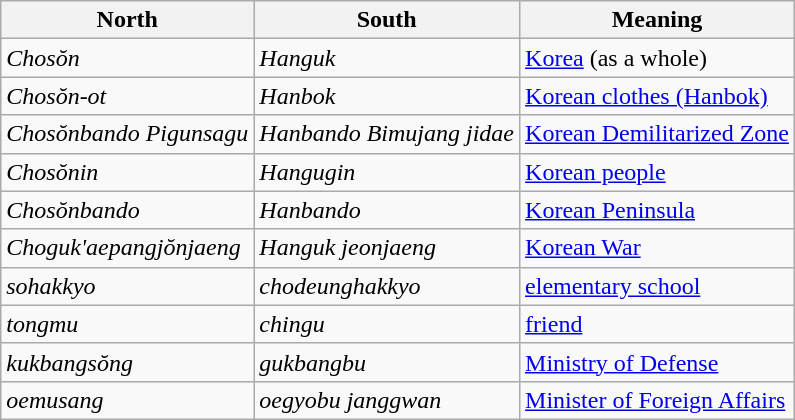<table class="wikitable">
<tr>
<th align="center">North</th>
<th align="center">South</th>
<th align="center">Meaning</th>
</tr>
<tr>
<td> <em>Chosŏn</em></td>
<td> <em>Hanguk</em></td>
<td><a href='#'>Korea</a> (as a whole)</td>
</tr>
<tr>
<td> <em>Chosŏn-ot</em></td>
<td> <em>Hanbok</em></td>
<td><a href='#'>Korean clothes (Hanbok)</a></td>
</tr>
<tr>
<td> <em>Chosŏnbando Pigunsagu</em></td>
<td> <em>Hanbando Bimujang jidae</em></td>
<td><a href='#'>Korean Demilitarized Zone</a></td>
</tr>
<tr>
<td> <em>Chosŏnin</em></td>
<td> <em>Hangugin</em></td>
<td><a href='#'>Korean people</a></td>
</tr>
<tr>
<td> <em>Chosŏnbando</em></td>
<td> <em>Hanbando</em></td>
<td><a href='#'>Korean Peninsula</a></td>
</tr>
<tr>
<td> <em>Choguk'aepangjŏnjaeng</em></td>
<td> <em>Hanguk jeonjaeng</em></td>
<td><a href='#'>Korean War</a></td>
</tr>
<tr>
<td> <em>sohakkyo</em></td>
<td> <em>chodeunghakkyo</em></td>
<td><a href='#'>elementary school</a></td>
</tr>
<tr>
<td> <em>tongmu</em></td>
<td> <em>chingu</em></td>
<td><a href='#'>friend</a></td>
</tr>
<tr>
<td> <em>kukbangsŏng</em></td>
<td> <em>gukbangbu</em></td>
<td><a href='#'>Ministry of Defense</a></td>
</tr>
<tr>
<td> <em>oemusang</em></td>
<td> <em>oegyobu janggwan</em></td>
<td><a href='#'>Minister of Foreign Affairs</a></td>
</tr>
</table>
